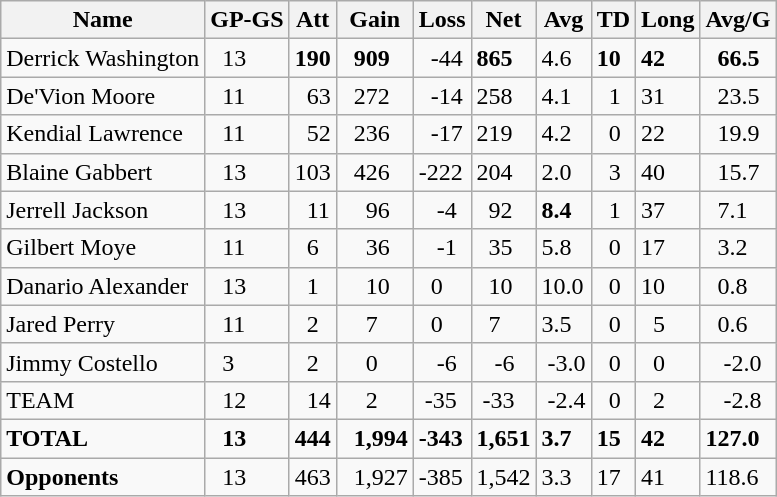<table class="wikitable sortable" style="white-space:nowrap;">
<tr>
<th>Name</th>
<th>GP-GS</th>
<th>Att</th>
<th>Gain</th>
<th>Loss</th>
<th>Net</th>
<th>Avg</th>
<th>TD</th>
<th>Long</th>
<th>Avg/G</th>
</tr>
<tr>
<td>Derrick Washington</td>
<td>  13</td>
<td><strong>190</strong></td>
<td>   <strong>909</strong></td>
<td>  -44</td>
<td><strong>865</strong></td>
<td>4.6</td>
<td><strong>10</strong></td>
<td><strong>42</strong></td>
<td>  <strong>66.5</strong></td>
</tr>
<tr>
<td>De'Vion Moore</td>
<td>  11</td>
<td>  63</td>
<td>   272</td>
<td>  -14</td>
<td>258</td>
<td>4.1</td>
<td>  1</td>
<td>31</td>
<td>  23.5</td>
</tr>
<tr>
<td>Kendial Lawrence</td>
<td>  11</td>
<td>  52</td>
<td>   236</td>
<td>  -17</td>
<td>219</td>
<td>4.2</td>
<td>  0</td>
<td>22</td>
<td>  19.9</td>
</tr>
<tr>
<td>Blaine Gabbert</td>
<td>  13</td>
<td>103</td>
<td>   426</td>
<td>-222</td>
<td>204</td>
<td>2.0</td>
<td>  3</td>
<td>40</td>
<td>  15.7</td>
</tr>
<tr>
<td>Jerrell Jackson</td>
<td>  13</td>
<td>  11</td>
<td>     96</td>
<td>   -4</td>
<td>  92</td>
<td><strong>8.4</strong></td>
<td>  1</td>
<td>37</td>
<td>   7.1</td>
</tr>
<tr>
<td>Gilbert Moye</td>
<td>  11</td>
<td>   6</td>
<td>     36</td>
<td>   -1</td>
<td>  35</td>
<td>5.8</td>
<td>  0</td>
<td>17</td>
<td>   3.2</td>
</tr>
<tr>
<td>Danario Alexander</td>
<td>  13</td>
<td>   1</td>
<td>     10</td>
<td>   0</td>
<td>  10</td>
<td>10.0</td>
<td>  0</td>
<td>10</td>
<td>   0.8</td>
</tr>
<tr>
<td>Jared Perry</td>
<td>  11</td>
<td>   2</td>
<td>      7</td>
<td>   0</td>
<td>   7</td>
<td>3.5</td>
<td>  0</td>
<td>  5</td>
<td>   0.6</td>
</tr>
<tr>
<td>Jimmy Costello</td>
<td>   3</td>
<td>   2</td>
<td>      0</td>
<td>   -6</td>
<td>   -6</td>
<td> -3.0</td>
<td>  0</td>
<td>  0</td>
<td>   -2.0</td>
</tr>
<tr>
<td>TEAM</td>
<td>  12</td>
<td>  14</td>
<td>      2</td>
<td> -35</td>
<td> -33</td>
<td> -2.4</td>
<td>  0</td>
<td>  2</td>
<td>   -2.8</td>
</tr>
<tr>
<td><strong>TOTAL</strong></td>
<td>  <strong>13</strong></td>
<td><strong>444</strong></td>
<td>  <strong>1,994</strong></td>
<td><strong>-343</strong></td>
<td><strong>1,651</strong></td>
<td><strong>3.7</strong></td>
<td><strong>15</strong></td>
<td><strong>42</strong></td>
<td><strong>127.0</strong></td>
</tr>
<tr>
<td><strong>Opponents</strong></td>
<td>  13</td>
<td>463</td>
<td>  1,927</td>
<td>-385</td>
<td>1,542</td>
<td>3.3</td>
<td>17</td>
<td>41</td>
<td>118.6</td>
</tr>
</table>
